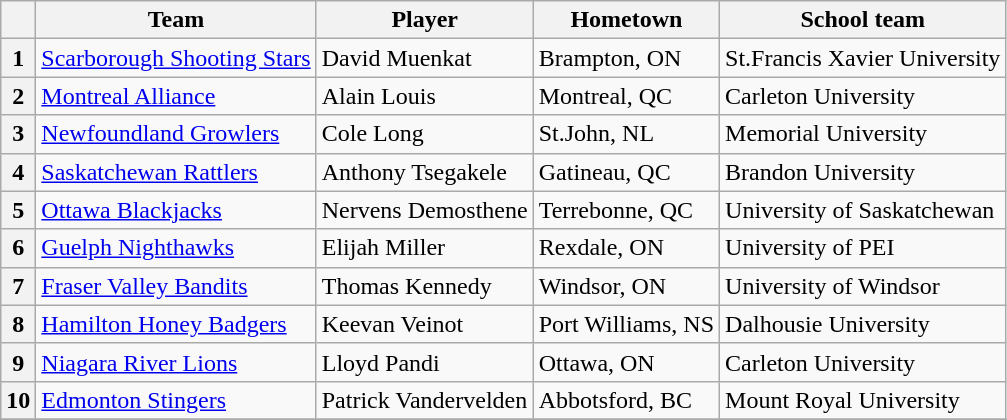<table class="wikitable">
<tr>
<th></th>
<th>Team</th>
<th>Player</th>
<th>Hometown</th>
<th>School team</th>
</tr>
<tr>
<th>1</th>
<td><a href='#'>Scarborough Shooting Stars</a></td>
<td>David Muenkat</td>
<td>Brampton, ON</td>
<td>St.Francis Xavier University</td>
</tr>
<tr>
<th>2</th>
<td><a href='#'>Montreal Alliance</a></td>
<td>Alain Louis</td>
<td>Montreal, QC</td>
<td>Carleton University</td>
</tr>
<tr>
<th>3</th>
<td><a href='#'>Newfoundland Growlers</a></td>
<td>Cole Long</td>
<td>St.John, NL</td>
<td>Memorial University</td>
</tr>
<tr>
<th>4</th>
<td><a href='#'>Saskatchewan Rattlers</a></td>
<td>Anthony Tsegakele</td>
<td>Gatineau, QC</td>
<td>Brandon University</td>
</tr>
<tr>
<th>5</th>
<td><a href='#'>Ottawa Blackjacks</a></td>
<td>Nervens Demosthene</td>
<td>Terrebonne, QC</td>
<td>University of Saskatchewan</td>
</tr>
<tr>
<th>6</th>
<td><a href='#'>Guelph Nighthawks</a></td>
<td>Elijah Miller</td>
<td>Rexdale, ON</td>
<td>University of PEI</td>
</tr>
<tr>
<th>7</th>
<td><a href='#'>Fraser Valley Bandits</a></td>
<td>Thomas Kennedy</td>
<td>Windsor, ON</td>
<td>University of Windsor</td>
</tr>
<tr>
<th>8</th>
<td><a href='#'>Hamilton Honey Badgers</a></td>
<td>Keevan Veinot</td>
<td>Port Williams, NS</td>
<td>Dalhousie University</td>
</tr>
<tr>
<th>9</th>
<td><a href='#'>Niagara River Lions</a></td>
<td>Lloyd Pandi</td>
<td>Ottawa, ON</td>
<td>Carleton University</td>
</tr>
<tr>
<th>10</th>
<td><a href='#'>Edmonton Stingers</a></td>
<td>Patrick Vandervelden</td>
<td>Abbotsford, BC</td>
<td>Mount Royal University</td>
</tr>
<tr>
</tr>
</table>
